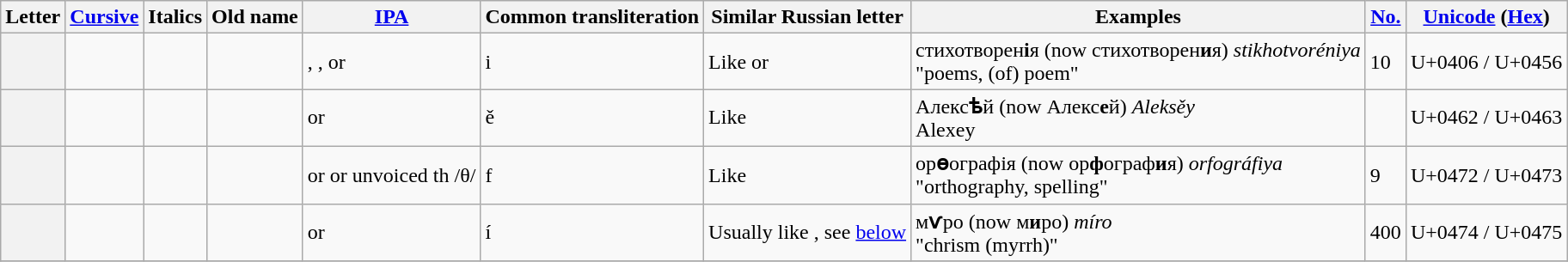<table class=wikitable>
<tr>
<th>Letter</th>
<th><a href='#'>Cursive</a></th>
<th>Italics</th>
<th>Old name</th>
<th><a href='#'>IPA</a></th>
<th>Common transliteration</th>
<th>Similar Russian letter</th>
<th>Examples</th>
<th><a href='#'>No.</a></th>
<th><a href='#'>Unicode</a> (<a href='#'>Hex</a>)</th>
</tr>
<tr>
<th style="text-align: center;"><big></big></th>
<td></td>
<td></td>
<td><br></td>
<td>, , or </td>
<td>i</td>
<td>Like  or </td>
<td>стихотворен<strong>і</strong>я (now стихотворен<strong>и</strong>я) <em>stikhotvoréniya</em><br>"poems, (of) poem"</td>
<td>10</td>
<td>U+0406 / U+0456</td>
</tr>
<tr>
<th style="text-align: center;"><big></big></th>
<td></td>
<td></td>
<td><br></td>
<td> or </td>
<td>ě</td>
<td>Like </td>
<td>Алекс<strong>ѣ</strong>й (now Алекс<strong>е</strong>й) <em>Aleksěy</em><br>Alexey</td>
<td></td>
<td>U+0462 / U+0463</td>
</tr>
<tr>
<th style="text-align: center;"><big></big></th>
<td></td>
<td></td>
<td><br></td>
<td> or  or unvoiced th /θ/</td>
<td>f</td>
<td>Like </td>
<td>ор<strong>ѳ</strong>ографія (now ор<strong>ф</strong>ограф<strong>и</strong>я) <em>orfográfiya</em><br>"orthography, spelling"</td>
<td>9</td>
<td>U+0472 / U+0473</td>
</tr>
<tr>
<th style="text-align: center;"><big></big></th>
<td></td>
<td></td>
<td><br></td>
<td> or </td>
<td>í</td>
<td>Usually like , see <a href='#'>below</a></td>
<td>м<strong>ѵ</strong>ро (now м<strong>и</strong>ро) <em>míro</em><br>"chrism (myrrh)"</td>
<td>400</td>
<td>U+0474 / U+0475</td>
</tr>
<tr style="vertical-align: bottom; background: #eee;">
</tr>
</table>
